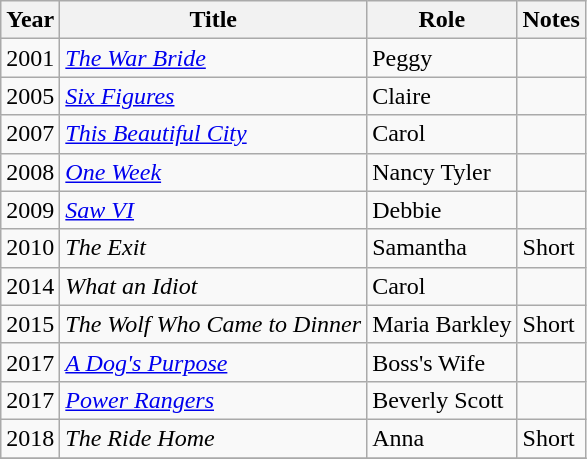<table class="wikitable sortable">
<tr>
<th>Year</th>
<th>Title</th>
<th>Role</th>
<th>Notes</th>
</tr>
<tr>
<td>2001</td>
<td data-sort-value="War Bride, The"><em><a href='#'>The War Bride</a></em></td>
<td>Peggy</td>
<td></td>
</tr>
<tr>
<td>2005</td>
<td><a href='#'><em>Six Figures</em></a></td>
<td>Claire</td>
<td></td>
</tr>
<tr>
<td>2007</td>
<td><em><a href='#'>This Beautiful City</a></em></td>
<td>Carol</td>
<td></td>
</tr>
<tr>
<td>2008</td>
<td><a href='#'><em>One Week</em></a></td>
<td>Nancy Tyler</td>
<td></td>
</tr>
<tr>
<td>2009</td>
<td><em><a href='#'>Saw VI</a></em></td>
<td>Debbie</td>
<td></td>
</tr>
<tr>
<td>2010</td>
<td data-sort-value="Exit, The"><em>The Exit</em></td>
<td>Samantha</td>
<td>Short</td>
</tr>
<tr>
<td>2014</td>
<td><em>What an Idiot</em></td>
<td>Carol</td>
<td></td>
</tr>
<tr>
<td>2015</td>
<td data-sort-value="Wolf Who Came to Dinner, The"><em>The Wolf Who Came to Dinner</em></td>
<td>Maria Barkley</td>
<td>Short</td>
</tr>
<tr>
<td>2017</td>
<td data-sort-value="Dog's Purpose, A"><a href='#'><em>A Dog's Purpose</em></a></td>
<td>Boss's Wife</td>
<td></td>
</tr>
<tr>
<td>2017</td>
<td><a href='#'><em>Power Rangers</em></a></td>
<td>Beverly Scott</td>
<td></td>
</tr>
<tr>
<td>2018</td>
<td data-sort-value="Ride Home, The"><em>The Ride Home</em></td>
<td>Anna</td>
<td>Short</td>
</tr>
<tr>
</tr>
</table>
